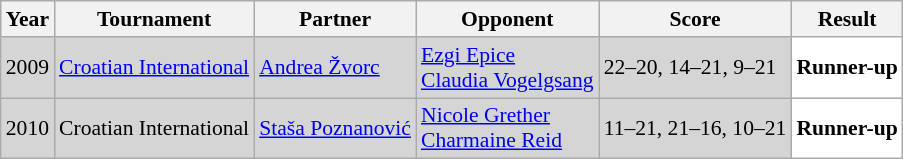<table class="sortable wikitable" style="font-size: 90%;">
<tr>
<th>Year</th>
<th>Tournament</th>
<th>Partner</th>
<th>Opponent</th>
<th>Score</th>
<th>Result</th>
</tr>
<tr style="background:#D5D5D5">
<td align="center">2009</td>
<td align="left"><a href='#'>Croatian International</a></td>
<td align="left"> <a href='#'>Andrea Žvorc</a></td>
<td align="left"> <a href='#'>Ezgi Epice</a><br> <a href='#'>Claudia Vogelgsang</a></td>
<td align="left">22–20, 14–21, 9–21</td>
<td style="text-align:left; background:white"> <strong>Runner-up</strong></td>
</tr>
<tr style="background:#D5D5D5">
<td align="center">2010</td>
<td align="left">Croatian International</td>
<td align="left"> <a href='#'>Staša Poznanović</a></td>
<td align="left"> <a href='#'>Nicole Grether</a><br> <a href='#'>Charmaine Reid</a></td>
<td align="left">11–21, 21–16, 10–21</td>
<td style="text-align:left; background:white"> <strong>Runner-up</strong></td>
</tr>
</table>
